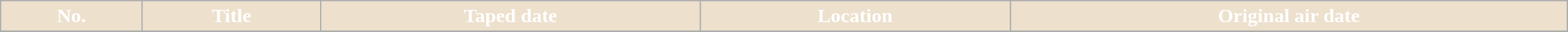<table class="wikitable plainrowheaders" style="width: 100%; margin-right: 0;">
<tr>
<th style="background: #EDE0CD; color: #ffffff;">No.</th>
<th style="background: #EDE0CD; color: #ffffff;">Title</th>
<th style="background: #EDE0CD; color: #ffffff;">Taped date</th>
<th style="background: #EDE0CD; color: #ffffff;">Location</th>
<th style="background: #EDE0CD; color: #ffffff;">Original air date</th>
</tr>
<tr>
</tr>
</table>
